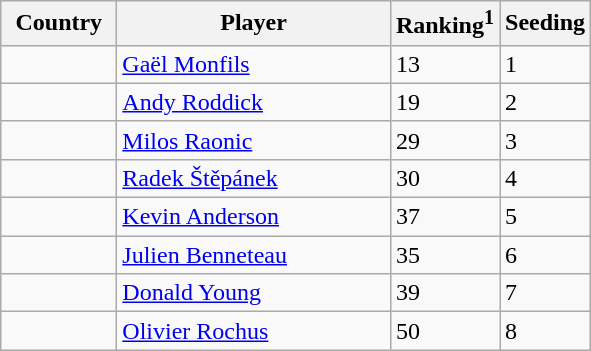<table class="sortable wikitable">
<tr>
<th width="70">Country</th>
<th width="175">Player</th>
<th>Ranking<sup>1</sup></th>
<th>Seeding</th>
</tr>
<tr>
<td></td>
<td><a href='#'>Gaël Monfils</a></td>
<td>13</td>
<td>1</td>
</tr>
<tr>
<td></td>
<td><a href='#'>Andy Roddick</a></td>
<td>19</td>
<td>2</td>
</tr>
<tr>
<td></td>
<td><a href='#'>Milos Raonic</a></td>
<td>29</td>
<td>3</td>
</tr>
<tr>
<td></td>
<td><a href='#'>Radek Štěpánek</a></td>
<td>30</td>
<td>4</td>
</tr>
<tr>
<td></td>
<td><a href='#'>Kevin Anderson</a></td>
<td>37</td>
<td>5</td>
</tr>
<tr>
<td></td>
<td><a href='#'>Julien Benneteau</a></td>
<td>35</td>
<td>6</td>
</tr>
<tr>
<td></td>
<td><a href='#'>Donald Young</a></td>
<td>39</td>
<td>7</td>
</tr>
<tr>
<td></td>
<td><a href='#'>Olivier Rochus</a></td>
<td>50</td>
<td>8</td>
</tr>
</table>
